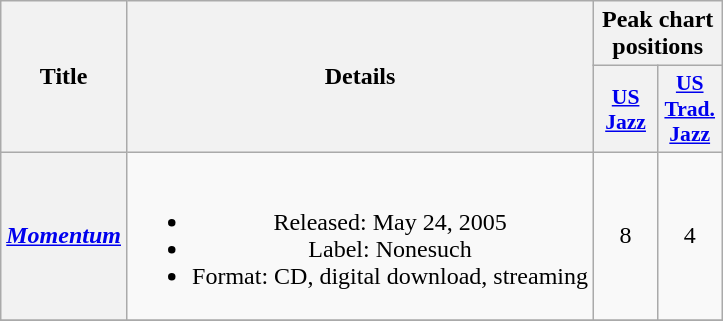<table class="wikitable plainrowheaders" style="text-align:center;">
<tr>
<th scope="col" rowspan="2">Title</th>
<th scope="col" rowspan="2">Details</th>
<th scope="col" colspan="4">Peak chart positions</th>
</tr>
<tr>
<th scope="col" style="width:2.5em;font-size:90%;"><a href='#'>US<br>Jazz</a><br></th>
<th scope="col" style="width:2.5em;font-size:90%;"><a href='#'>US<br>Trad.<br>Jazz</a><br></th>
</tr>
<tr>
<th scope="row"><em><a href='#'>Momentum</a></em></th>
<td><br><ul><li>Released: May 24, 2005</li><li>Label: Nonesuch</li><li>Format: CD, digital download, streaming</li></ul></td>
<td>8</td>
<td>4</td>
</tr>
<tr>
</tr>
</table>
